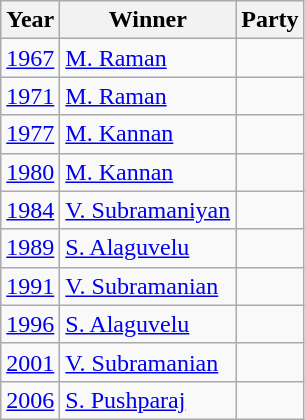<table class="wikitable">
<tr>
<th>Year</th>
<th>Winner</th>
<th colspan="2">Party</th>
</tr>
<tr>
<td><a href='#'>1967</a></td>
<td><a href='#'>M. Raman</a></td>
<td></td>
</tr>
<tr>
<td><a href='#'>1971</a></td>
<td><a href='#'>M. Raman</a></td>
<td></td>
</tr>
<tr>
<td><a href='#'>1977</a></td>
<td><a href='#'>M. Kannan</a></td>
<td></td>
</tr>
<tr>
<td><a href='#'>1980</a></td>
<td><a href='#'>M. Kannan</a></td>
<td></td>
</tr>
<tr>
<td><a href='#'>1984</a></td>
<td><a href='#'>V. Subramaniyan</a></td>
<td></td>
</tr>
<tr>
<td><a href='#'>1989</a></td>
<td><a href='#'>S. Alaguvelu</a></td>
<td></td>
</tr>
<tr>
<td><a href='#'>1991</a></td>
<td><a href='#'>V. Subramanian</a></td>
<td></td>
</tr>
<tr>
<td><a href='#'>1996</a></td>
<td><a href='#'>S. Alaguvelu</a></td>
<td></td>
</tr>
<tr>
<td><a href='#'>2001</a></td>
<td><a href='#'>V. Subramanian</a></td>
<td></td>
</tr>
<tr>
<td><a href='#'>2006</a></td>
<td><a href='#'>S. Pushparaj</a></td>
<td></td>
</tr>
</table>
